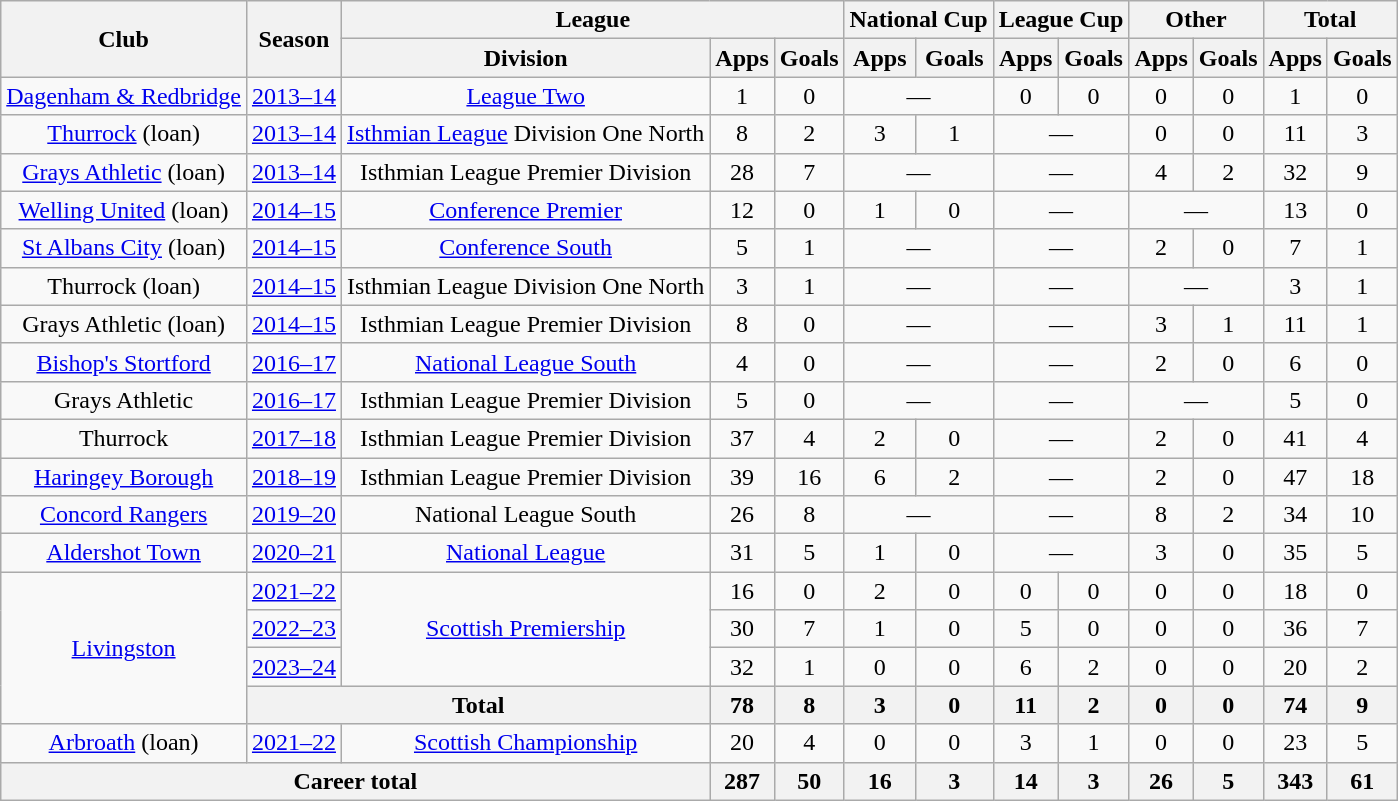<table class="wikitable" style="text-align: center;">
<tr>
<th rowspan="2">Club</th>
<th rowspan="2">Season</th>
<th colspan="3">League</th>
<th colspan="2">National Cup</th>
<th colspan="2">League Cup</th>
<th colspan="2">Other</th>
<th colspan="2">Total</th>
</tr>
<tr>
<th>Division</th>
<th>Apps</th>
<th>Goals</th>
<th>Apps</th>
<th>Goals</th>
<th>Apps</th>
<th>Goals</th>
<th>Apps</th>
<th>Goals</th>
<th>Apps</th>
<th>Goals</th>
</tr>
<tr>
<td><a href='#'>Dagenham & Redbridge</a></td>
<td><a href='#'>2013–14</a></td>
<td><a href='#'>League Two</a></td>
<td>1</td>
<td>0</td>
<td colspan="2">—</td>
<td>0</td>
<td>0</td>
<td>0</td>
<td>0</td>
<td>1</td>
<td>0</td>
</tr>
<tr>
<td><a href='#'>Thurrock</a> (loan)</td>
<td><a href='#'>2013–14</a></td>
<td><a href='#'>Isthmian League</a> Division One North</td>
<td>8</td>
<td>2</td>
<td>3</td>
<td>1</td>
<td colspan="2">—</td>
<td>0</td>
<td>0</td>
<td>11</td>
<td>3</td>
</tr>
<tr>
<td><a href='#'>Grays Athletic</a> (loan)</td>
<td><a href='#'>2013–14</a></td>
<td>Isthmian League Premier Division</td>
<td>28</td>
<td>7</td>
<td colspan="2">—</td>
<td colspan="2">—</td>
<td>4</td>
<td>2</td>
<td>32</td>
<td>9</td>
</tr>
<tr>
<td><a href='#'>Welling United</a> (loan)</td>
<td><a href='#'>2014–15</a></td>
<td><a href='#'>Conference Premier</a></td>
<td>12</td>
<td>0</td>
<td>1</td>
<td>0</td>
<td colspan="2">—</td>
<td colspan="2">—</td>
<td>13</td>
<td>0</td>
</tr>
<tr>
<td><a href='#'>St Albans City</a> (loan)</td>
<td><a href='#'>2014–15</a></td>
<td><a href='#'>Conference South</a></td>
<td>5</td>
<td>1</td>
<td colspan="2">—</td>
<td colspan="2">—</td>
<td>2</td>
<td>0</td>
<td>7</td>
<td>1</td>
</tr>
<tr>
<td>Thurrock (loan)</td>
<td><a href='#'>2014–15</a></td>
<td>Isthmian League Division One North</td>
<td>3</td>
<td>1</td>
<td colspan="2">—</td>
<td colspan="2">—</td>
<td colspan="2">—</td>
<td>3</td>
<td>1</td>
</tr>
<tr>
<td>Grays Athletic (loan)</td>
<td><a href='#'>2014–15</a></td>
<td>Isthmian League Premier Division</td>
<td>8</td>
<td>0</td>
<td colspan="2">—</td>
<td colspan="2">—</td>
<td>3</td>
<td>1</td>
<td>11</td>
<td>1</td>
</tr>
<tr>
<td><a href='#'>Bishop's Stortford</a></td>
<td><a href='#'>2016–17</a></td>
<td><a href='#'>National League South</a></td>
<td>4</td>
<td>0</td>
<td colspan="2">—</td>
<td colspan="2">—</td>
<td>2</td>
<td>0</td>
<td>6</td>
<td>0</td>
</tr>
<tr>
<td>Grays Athletic</td>
<td><a href='#'>2016–17</a></td>
<td>Isthmian League Premier Division</td>
<td>5</td>
<td>0</td>
<td colspan="2">—</td>
<td colspan="2">—</td>
<td colspan="2">—</td>
<td>5</td>
<td>0</td>
</tr>
<tr>
<td>Thurrock</td>
<td><a href='#'>2017–18</a></td>
<td>Isthmian League Premier Division</td>
<td>37</td>
<td>4</td>
<td>2</td>
<td>0</td>
<td colspan="2">—</td>
<td>2</td>
<td>0</td>
<td>41</td>
<td>4</td>
</tr>
<tr>
<td><a href='#'>Haringey Borough</a></td>
<td><a href='#'>2018–19</a></td>
<td>Isthmian League Premier Division</td>
<td>39</td>
<td>16</td>
<td>6</td>
<td>2</td>
<td colspan="2">—</td>
<td>2</td>
<td>0</td>
<td>47</td>
<td>18</td>
</tr>
<tr>
<td><a href='#'>Concord Rangers</a></td>
<td><a href='#'>2019–20</a></td>
<td>National League South</td>
<td>26</td>
<td>8</td>
<td colspan="2">—</td>
<td colspan="2">—</td>
<td>8</td>
<td>2</td>
<td>34</td>
<td>10</td>
</tr>
<tr>
<td><a href='#'>Aldershot Town</a></td>
<td><a href='#'>2020–21</a></td>
<td><a href='#'>National League</a></td>
<td>31</td>
<td>5</td>
<td>1</td>
<td>0</td>
<td colspan="2">—</td>
<td>3</td>
<td>0</td>
<td>35</td>
<td>5</td>
</tr>
<tr>
<td rowspan=4><a href='#'>Livingston</a></td>
<td><a href='#'>2021–22</a></td>
<td rowspan=3><a href='#'>Scottish Premiership</a></td>
<td>16</td>
<td>0</td>
<td>2</td>
<td>0</td>
<td>0</td>
<td>0</td>
<td>0</td>
<td>0</td>
<td>18</td>
<td>0</td>
</tr>
<tr>
<td><a href='#'>2022–23</a></td>
<td>30</td>
<td>7</td>
<td>1</td>
<td>0</td>
<td>5</td>
<td>0</td>
<td>0</td>
<td>0</td>
<td>36</td>
<td>7</td>
</tr>
<tr>
<td><a href='#'>2023–24</a></td>
<td>32</td>
<td>1</td>
<td>0</td>
<td>0</td>
<td>6</td>
<td>2</td>
<td>0</td>
<td>0</td>
<td>20</td>
<td>2</td>
</tr>
<tr>
<th colspan=2>Total</th>
<th>78</th>
<th>8</th>
<th>3</th>
<th>0</th>
<th>11</th>
<th>2</th>
<th>0</th>
<th>0</th>
<th>74</th>
<th>9</th>
</tr>
<tr>
<td><a href='#'>Arbroath</a> (loan)</td>
<td><a href='#'>2021–22</a></td>
<td><a href='#'>Scottish Championship</a></td>
<td>20</td>
<td>4</td>
<td>0</td>
<td>0</td>
<td>3</td>
<td>1</td>
<td>0</td>
<td>0</td>
<td>23</td>
<td>5</td>
</tr>
<tr>
<th colspan="3">Career total</th>
<th>287</th>
<th>50</th>
<th>16</th>
<th>3</th>
<th>14</th>
<th>3</th>
<th>26</th>
<th>5</th>
<th>343</th>
<th>61</th>
</tr>
</table>
